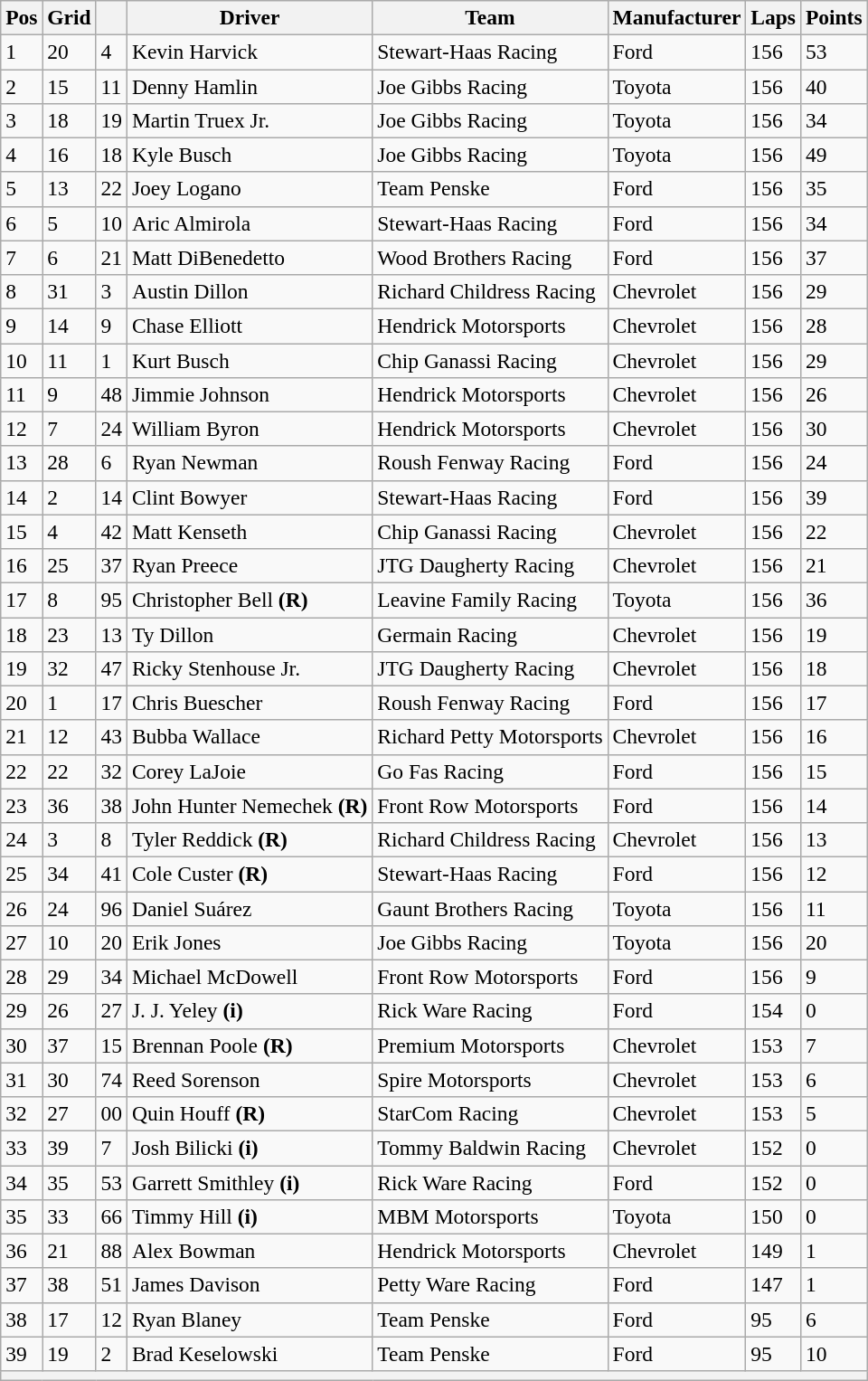<table class="wikitable" style="font-size:98%">
<tr>
<th>Pos</th>
<th>Grid</th>
<th></th>
<th>Driver</th>
<th>Team</th>
<th>Manufacturer</th>
<th>Laps</th>
<th>Points</th>
</tr>
<tr>
<td>1</td>
<td>20</td>
<td>4</td>
<td>Kevin Harvick</td>
<td>Stewart-Haas Racing</td>
<td>Ford</td>
<td>156</td>
<td>53</td>
</tr>
<tr>
<td>2</td>
<td>15</td>
<td>11</td>
<td>Denny Hamlin</td>
<td>Joe Gibbs Racing</td>
<td>Toyota</td>
<td>156</td>
<td>40</td>
</tr>
<tr>
<td>3</td>
<td>18</td>
<td>19</td>
<td>Martin Truex Jr.</td>
<td>Joe Gibbs Racing</td>
<td>Toyota</td>
<td>156</td>
<td>34</td>
</tr>
<tr>
<td>4</td>
<td>16</td>
<td>18</td>
<td>Kyle Busch</td>
<td>Joe Gibbs Racing</td>
<td>Toyota</td>
<td>156</td>
<td>49</td>
</tr>
<tr>
<td>5</td>
<td>13</td>
<td>22</td>
<td>Joey Logano</td>
<td>Team Penske</td>
<td>Ford</td>
<td>156</td>
<td>35</td>
</tr>
<tr>
<td>6</td>
<td>5</td>
<td>10</td>
<td>Aric Almirola</td>
<td>Stewart-Haas Racing</td>
<td>Ford</td>
<td>156</td>
<td>34</td>
</tr>
<tr>
<td>7</td>
<td>6</td>
<td>21</td>
<td>Matt DiBenedetto</td>
<td>Wood Brothers Racing</td>
<td>Ford</td>
<td>156</td>
<td>37</td>
</tr>
<tr>
<td>8</td>
<td>31</td>
<td>3</td>
<td>Austin Dillon</td>
<td>Richard Childress Racing</td>
<td>Chevrolet</td>
<td>156</td>
<td>29</td>
</tr>
<tr>
<td>9</td>
<td>14</td>
<td>9</td>
<td>Chase Elliott</td>
<td>Hendrick Motorsports</td>
<td>Chevrolet</td>
<td>156</td>
<td>28</td>
</tr>
<tr>
<td>10</td>
<td>11</td>
<td>1</td>
<td>Kurt Busch</td>
<td>Chip Ganassi Racing</td>
<td>Chevrolet</td>
<td>156</td>
<td>29</td>
</tr>
<tr>
<td>11</td>
<td>9</td>
<td>48</td>
<td>Jimmie Johnson</td>
<td>Hendrick Motorsports</td>
<td>Chevrolet</td>
<td>156</td>
<td>26</td>
</tr>
<tr>
<td>12</td>
<td>7</td>
<td>24</td>
<td>William Byron</td>
<td>Hendrick Motorsports</td>
<td>Chevrolet</td>
<td>156</td>
<td>30</td>
</tr>
<tr>
<td>13</td>
<td>28</td>
<td>6</td>
<td>Ryan Newman</td>
<td>Roush Fenway Racing</td>
<td>Ford</td>
<td>156</td>
<td>24</td>
</tr>
<tr>
<td>14</td>
<td>2</td>
<td>14</td>
<td>Clint Bowyer</td>
<td>Stewart-Haas Racing</td>
<td>Ford</td>
<td>156</td>
<td>39</td>
</tr>
<tr>
<td>15</td>
<td>4</td>
<td>42</td>
<td>Matt Kenseth</td>
<td>Chip Ganassi Racing</td>
<td>Chevrolet</td>
<td>156</td>
<td>22</td>
</tr>
<tr>
<td>16</td>
<td>25</td>
<td>37</td>
<td>Ryan Preece</td>
<td>JTG Daugherty Racing</td>
<td>Chevrolet</td>
<td>156</td>
<td>21</td>
</tr>
<tr>
<td>17</td>
<td>8</td>
<td>95</td>
<td>Christopher Bell <strong>(R)</strong></td>
<td>Leavine Family Racing</td>
<td>Toyota</td>
<td>156</td>
<td>36</td>
</tr>
<tr>
<td>18</td>
<td>23</td>
<td>13</td>
<td>Ty Dillon</td>
<td>Germain Racing</td>
<td>Chevrolet</td>
<td>156</td>
<td>19</td>
</tr>
<tr>
<td>19</td>
<td>32</td>
<td>47</td>
<td>Ricky Stenhouse Jr.</td>
<td>JTG Daugherty Racing</td>
<td>Chevrolet</td>
<td>156</td>
<td>18</td>
</tr>
<tr>
<td>20</td>
<td>1</td>
<td>17</td>
<td>Chris Buescher</td>
<td>Roush Fenway Racing</td>
<td>Ford</td>
<td>156</td>
<td>17</td>
</tr>
<tr>
<td>21</td>
<td>12</td>
<td>43</td>
<td>Bubba Wallace</td>
<td>Richard Petty Motorsports</td>
<td>Chevrolet</td>
<td>156</td>
<td>16</td>
</tr>
<tr>
<td>22</td>
<td>22</td>
<td>32</td>
<td>Corey LaJoie</td>
<td>Go Fas Racing</td>
<td>Ford</td>
<td>156</td>
<td>15</td>
</tr>
<tr>
<td>23</td>
<td>36</td>
<td>38</td>
<td>John Hunter Nemechek <strong>(R)</strong></td>
<td>Front Row Motorsports</td>
<td>Ford</td>
<td>156</td>
<td>14</td>
</tr>
<tr>
<td>24</td>
<td>3</td>
<td>8</td>
<td>Tyler Reddick <strong>(R)</strong></td>
<td>Richard Childress Racing</td>
<td>Chevrolet</td>
<td>156</td>
<td>13</td>
</tr>
<tr>
<td>25</td>
<td>34</td>
<td>41</td>
<td>Cole Custer <strong>(R)</strong></td>
<td>Stewart-Haas Racing</td>
<td>Ford</td>
<td>156</td>
<td>12</td>
</tr>
<tr>
<td>26</td>
<td>24</td>
<td>96</td>
<td>Daniel Suárez</td>
<td>Gaunt Brothers Racing</td>
<td>Toyota</td>
<td>156</td>
<td>11</td>
</tr>
<tr>
<td>27</td>
<td>10</td>
<td>20</td>
<td>Erik Jones</td>
<td>Joe Gibbs Racing</td>
<td>Toyota</td>
<td>156</td>
<td>20</td>
</tr>
<tr>
<td>28</td>
<td>29</td>
<td>34</td>
<td>Michael McDowell</td>
<td>Front Row Motorsports</td>
<td>Ford</td>
<td>156</td>
<td>9</td>
</tr>
<tr>
<td>29</td>
<td>26</td>
<td>27</td>
<td>J. J. Yeley <strong>(i)</strong></td>
<td>Rick Ware Racing</td>
<td>Ford</td>
<td>154</td>
<td>0</td>
</tr>
<tr>
<td>30</td>
<td>37</td>
<td>15</td>
<td>Brennan Poole <strong>(R)</strong></td>
<td>Premium Motorsports</td>
<td>Chevrolet</td>
<td>153</td>
<td>7</td>
</tr>
<tr>
<td>31</td>
<td>30</td>
<td>74</td>
<td>Reed Sorenson</td>
<td>Spire Motorsports</td>
<td>Chevrolet</td>
<td>153</td>
<td>6</td>
</tr>
<tr>
<td>32</td>
<td>27</td>
<td>00</td>
<td>Quin Houff <strong>(R)</strong></td>
<td>StarCom Racing</td>
<td>Chevrolet</td>
<td>153</td>
<td>5</td>
</tr>
<tr>
<td>33</td>
<td>39</td>
<td>7</td>
<td>Josh Bilicki <strong>(i)</strong></td>
<td>Tommy Baldwin Racing</td>
<td>Chevrolet</td>
<td>152</td>
<td>0</td>
</tr>
<tr>
<td>34</td>
<td>35</td>
<td>53</td>
<td>Garrett Smithley <strong>(i)</strong></td>
<td>Rick Ware Racing</td>
<td>Ford</td>
<td>152</td>
<td>0</td>
</tr>
<tr>
<td>35</td>
<td>33</td>
<td>66</td>
<td>Timmy Hill <strong>(i)</strong></td>
<td>MBM Motorsports</td>
<td>Toyota</td>
<td>150</td>
<td>0</td>
</tr>
<tr>
<td>36</td>
<td>21</td>
<td>88</td>
<td>Alex Bowman</td>
<td>Hendrick Motorsports</td>
<td>Chevrolet</td>
<td>149</td>
<td>1</td>
</tr>
<tr>
<td>37</td>
<td>38</td>
<td>51</td>
<td>James Davison</td>
<td>Petty Ware Racing</td>
<td>Ford</td>
<td>147</td>
<td>1</td>
</tr>
<tr>
<td>38</td>
<td>17</td>
<td>12</td>
<td>Ryan Blaney</td>
<td>Team Penske</td>
<td>Ford</td>
<td>95</td>
<td>6</td>
</tr>
<tr>
<td>39</td>
<td>19</td>
<td>2</td>
<td>Brad Keselowski</td>
<td>Team Penske</td>
<td>Ford</td>
<td>95</td>
<td>10</td>
</tr>
<tr>
<th colspan="8"></th>
</tr>
</table>
